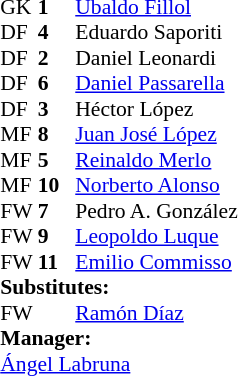<table style="font-size:90%; margin:0.2em auto;" cellspacing="0" cellpadding="0">
<tr>
<th width="25"></th>
<th width="25"></th>
</tr>
<tr>
<td>GK</td>
<td><strong>1</strong></td>
<td> <a href='#'>Ubaldo Fillol</a></td>
</tr>
<tr>
<td>DF</td>
<td><strong>4</strong></td>
<td> Eduardo Saporiti</td>
</tr>
<tr>
<td>DF</td>
<td><strong>2</strong></td>
<td> Daniel Leonardi</td>
</tr>
<tr>
<td>DF</td>
<td><strong>6</strong></td>
<td> <a href='#'>Daniel Passarella</a></td>
</tr>
<tr>
<td>DF</td>
<td><strong>3</strong></td>
<td> Héctor López</td>
</tr>
<tr>
<td>MF</td>
<td><strong>8</strong></td>
<td> <a href='#'>Juan José López</a></td>
</tr>
<tr>
<td>MF</td>
<td><strong>5</strong></td>
<td> <a href='#'>Reinaldo Merlo</a></td>
</tr>
<tr>
<td>MF</td>
<td><strong>10</strong></td>
<td> <a href='#'>Norberto Alonso</a></td>
</tr>
<tr>
<td>FW</td>
<td><strong>7</strong></td>
<td> Pedro A. González</td>
<td></td>
<td></td>
</tr>
<tr>
<td>FW</td>
<td><strong>9</strong></td>
<td> <a href='#'>Leopoldo Luque</a></td>
</tr>
<tr>
<td>FW</td>
<td><strong>11</strong></td>
<td> <a href='#'>Emilio Commisso</a></td>
</tr>
<tr>
<td colspan=3><strong>Substitutes:</strong></td>
</tr>
<tr>
<td>FW</td>
<td></td>
<td> <a href='#'>Ramón Díaz</a></td>
<td></td>
<td></td>
</tr>
<tr>
<td colspan=3><strong>Manager:</strong></td>
</tr>
<tr>
<td colspan=4> <a href='#'>Ángel Labruna</a></td>
</tr>
</table>
